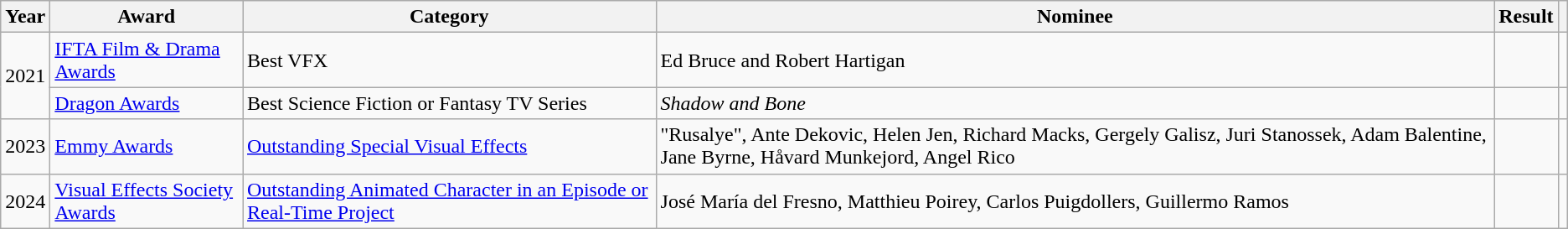<table class="wikitable sortable">
<tr>
<th>Year</th>
<th>Award</th>
<th>Category</th>
<th>Nominee</th>
<th>Result</th>
<th></th>
</tr>
<tr>
<td rowspan="2">2021</td>
<td><a href='#'>IFTA Film & Drama Awards</a></td>
<td>Best VFX</td>
<td>Ed Bruce and Robert Hartigan</td>
<td></td>
<td></td>
</tr>
<tr>
<td><a href='#'>Dragon Awards</a></td>
<td>Best Science Fiction or Fantasy TV Series</td>
<td><em>Shadow and Bone</em></td>
<td></td>
<td></td>
</tr>
<tr>
<td>2023</td>
<td><a href='#'>Emmy Awards</a></td>
<td><a href='#'>Outstanding Special Visual Effects</a></td>
<td>"Rusalye", Ante Dekovic, Helen Jen, Richard Macks, Gergely Galisz, Juri Stanossek, Adam Balentine, Jane Byrne, Håvard Munkejord, Angel Rico</td>
<td></td>
<td></td>
</tr>
<tr>
<td>2024</td>
<td><a href='#'>Visual Effects Society Awards</a></td>
<td><a href='#'>Outstanding Animated Character in an Episode or Real-Time Project</a></td>
<td>José María del Fresno, Matthieu Poirey, Carlos Puigdollers, Guillermo Ramos<br></td>
<td></td>
<td></td>
</tr>
</table>
